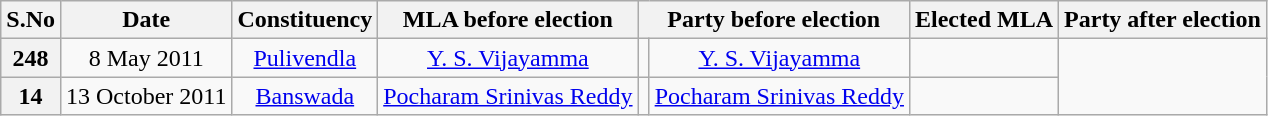<table class="wikitable sortable" style="text-align:center;">
<tr>
<th>S.No</th>
<th>Date</th>
<th>Constituency</th>
<th>MLA before election</th>
<th colspan="2">Party before election</th>
<th>Elected MLA</th>
<th colspan="2">Party after election</th>
</tr>
<tr>
<th>248</th>
<td>8 May 2011</td>
<td><a href='#'>Pulivendla</a></td>
<td><a href='#'>Y. S. Vijayamma</a></td>
<td></td>
<td><a href='#'>Y. S. Vijayamma</a></td>
<td></td>
</tr>
<tr>
<th>14</th>
<td>13 October 2011</td>
<td><a href='#'>Banswada</a></td>
<td><a href='#'>Pocharam Srinivas Reddy</a></td>
<td></td>
<td><a href='#'>Pocharam Srinivas Reddy</a></td>
<td></td>
</tr>
</table>
